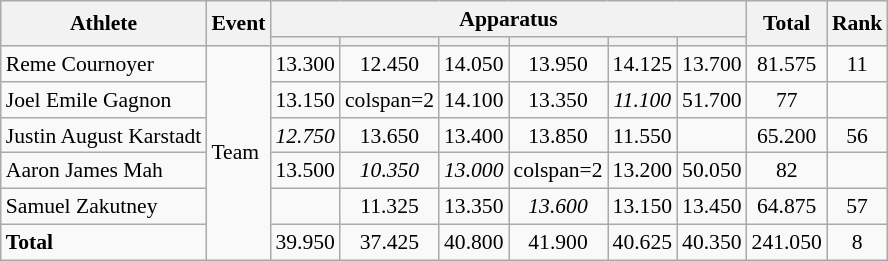<table class="wikitable" style="font-size:90%">
<tr>
<th rowspan=2>Athlete</th>
<th rowspan=2>Event</th>
<th colspan=6>Apparatus</th>
<th rowspan=2>Total</th>
<th rowspan=2>Rank</th>
</tr>
<tr style="font-size:95%">
<th></th>
<th></th>
<th></th>
<th></th>
<th></th>
<th></th>
</tr>
<tr align=center>
<td align=left>Reme Cournoyer</td>
<td align=left rowspan=6>Team</td>
<td>13.300</td>
<td>12.450</td>
<td>14.050</td>
<td>13.950</td>
<td>14.125</td>
<td>13.700</td>
<td>81.575</td>
<td>11</td>
</tr>
<tr align=center>
<td align=left>Joel Emile Gagnon</td>
<td>13.150</td>
<td>colspan=2 </td>
<td>14.100</td>
<td>13.350</td>
<td><em>11.100</em></td>
<td>51.700</td>
<td>77</td>
</tr>
<tr align=center>
<td align=left>Justin August Karstadt</td>
<td><em>12.750</em></td>
<td>13.650</td>
<td>13.400</td>
<td>13.850</td>
<td>11.550</td>
<td></td>
<td>65.200</td>
<td>56</td>
</tr>
<tr align=center>
<td align=left>Aaron James Mah</td>
<td>13.500</td>
<td><em>10.350</em></td>
<td><em>13.000</em></td>
<td>colspan=2 </td>
<td>13.200</td>
<td>50.050</td>
<td>82</td>
</tr>
<tr align=center>
<td align=left>Samuel Zakutney</td>
<td></td>
<td>11.325</td>
<td>13.350</td>
<td><em>13.600</em></td>
<td>13.150</td>
<td>13.450</td>
<td>64.875</td>
<td>57</td>
</tr>
<tr align=center>
<td align=left><strong>Total</strong></td>
<td>39.950</td>
<td>37.425</td>
<td>40.800</td>
<td>41.900</td>
<td>40.625</td>
<td>40.350</td>
<td>241.050</td>
<td>8</td>
</tr>
</table>
